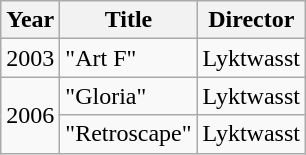<table class="wikitable" border="1">
<tr>
<th>Year</th>
<th>Title</th>
<th>Director</th>
</tr>
<tr>
<td align="center">2003</td>
<td>"Art F"</td>
<td>Lyktwasst</td>
</tr>
<tr>
<td align="center" rowspan="2">2006</td>
<td>"Gloria"</td>
<td>Lyktwasst</td>
</tr>
<tr>
<td>"Retroscape"</td>
<td>Lyktwasst</td>
</tr>
</table>
